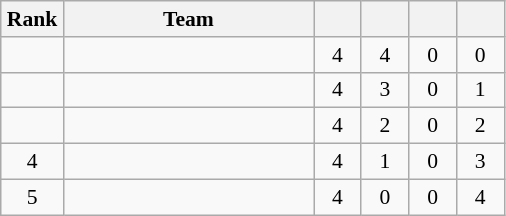<table class="wikitable" style="text-align:center; font-size:90%;">
<tr>
<th width=35>Rank</th>
<th width=160>Team</th>
<th width=25></th>
<th width=25></th>
<th width=25></th>
<th width=25></th>
</tr>
<tr>
<td></td>
<td align=left></td>
<td>4</td>
<td>4</td>
<td>0</td>
<td>0</td>
</tr>
<tr>
<td></td>
<td align=left></td>
<td>4</td>
<td>3</td>
<td>0</td>
<td>1</td>
</tr>
<tr>
<td></td>
<td align=left></td>
<td>4</td>
<td>2</td>
<td>0</td>
<td>2</td>
</tr>
<tr>
<td>4</td>
<td align=left></td>
<td>4</td>
<td>1</td>
<td>0</td>
<td>3</td>
</tr>
<tr>
<td>5</td>
<td align=left></td>
<td>4</td>
<td>0</td>
<td>0</td>
<td>4</td>
</tr>
</table>
